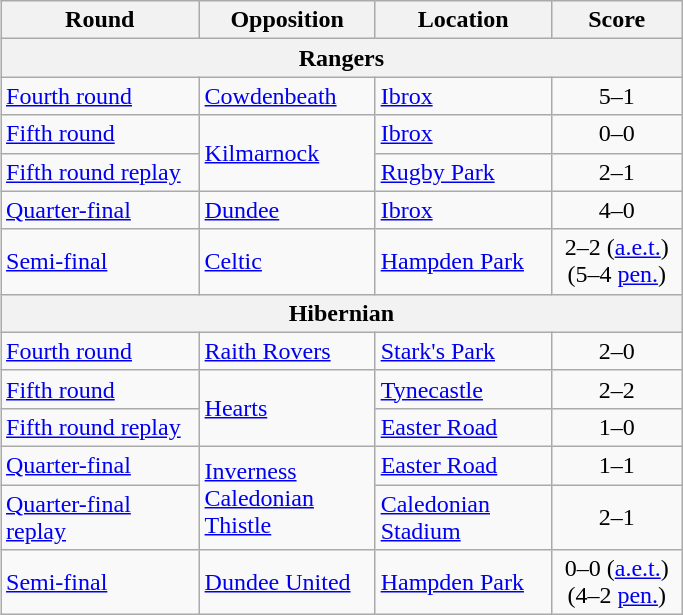<table class="wikitable" style="text-align:left;margin-left:1em;float:right">
<tr>
<th width=125>Round</th>
<th width=110>Opposition</th>
<th width=110>Location</th>
<th width=80>Score</th>
</tr>
<tr>
<th colspan=4>Rangers</th>
</tr>
<tr>
<td><a href='#'>Fourth round</a></td>
<td><a href='#'>Cowdenbeath</a></td>
<td><a href='#'>Ibrox</a></td>
<td align=center>5–1</td>
</tr>
<tr>
<td><a href='#'>Fifth round</a></td>
<td rowspan=2><a href='#'>Kilmarnock</a></td>
<td><a href='#'>Ibrox</a></td>
<td align=center>0–0</td>
</tr>
<tr>
<td><a href='#'>Fifth round replay</a></td>
<td><a href='#'>Rugby Park</a></td>
<td align=center>2–1</td>
</tr>
<tr>
<td><a href='#'>Quarter-final</a></td>
<td><a href='#'>Dundee</a></td>
<td><a href='#'>Ibrox</a></td>
<td align=center>4–0</td>
</tr>
<tr>
<td><a href='#'>Semi-final</a></td>
<td><a href='#'>Celtic</a></td>
<td><a href='#'>Hampden Park</a></td>
<td align=center>2–2 (<a href='#'>a.e.t.</a>)<br>(5–4 <a href='#'>pen.</a>)</td>
</tr>
<tr>
<th colspan=4>Hibernian</th>
</tr>
<tr>
<td><a href='#'>Fourth round</a></td>
<td><a href='#'>Raith Rovers</a></td>
<td><a href='#'>Stark's Park</a></td>
<td align=center>2–0</td>
</tr>
<tr>
<td><a href='#'>Fifth round</a></td>
<td rowspan=2><a href='#'>Hearts</a></td>
<td><a href='#'>Tynecastle</a></td>
<td align=center>2–2</td>
</tr>
<tr>
<td><a href='#'>Fifth round replay</a></td>
<td><a href='#'>Easter Road</a></td>
<td align=center>1–0</td>
</tr>
<tr>
<td><a href='#'>Quarter-final</a></td>
<td rowspan=2><a href='#'>Inverness Caledonian Thistle</a></td>
<td><a href='#'>Easter Road</a></td>
<td align=center>1–1</td>
</tr>
<tr>
<td><a href='#'>Quarter-final replay</a></td>
<td><a href='#'>Caledonian Stadium</a></td>
<td align=center>2–1</td>
</tr>
<tr>
<td><a href='#'>Semi-final</a></td>
<td><a href='#'>Dundee United</a></td>
<td><a href='#'>Hampden Park</a></td>
<td align=center>0–0 (<a href='#'>a.e.t.</a>)<br>(4–2 <a href='#'>pen.</a>)</td>
</tr>
</table>
